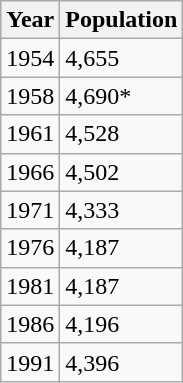<table class="wikitable">
<tr>
<th>Year</th>
<th>Population</th>
</tr>
<tr>
<td>1954</td>
<td>4,655</td>
</tr>
<tr>
<td>1958</td>
<td>4,690*</td>
</tr>
<tr>
<td>1961</td>
<td>4,528</td>
</tr>
<tr>
<td>1966</td>
<td>4,502</td>
</tr>
<tr>
<td>1971</td>
<td>4,333</td>
</tr>
<tr>
<td>1976</td>
<td>4,187</td>
</tr>
<tr>
<td>1981</td>
<td>4,187</td>
</tr>
<tr>
<td>1986</td>
<td>4,196</td>
</tr>
<tr>
<td>1991</td>
<td>4,396</td>
</tr>
</table>
